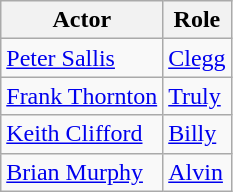<table class="wikitable">
<tr>
<th>Actor</th>
<th>Role</th>
</tr>
<tr>
<td><a href='#'>Peter Sallis</a></td>
<td><a href='#'>Clegg</a></td>
</tr>
<tr>
<td><a href='#'>Frank Thornton</a></td>
<td><a href='#'>Truly</a></td>
</tr>
<tr>
<td><a href='#'>Keith Clifford</a></td>
<td><a href='#'>Billy</a></td>
</tr>
<tr>
<td><a href='#'>Brian Murphy</a></td>
<td><a href='#'>Alvin</a></td>
</tr>
</table>
